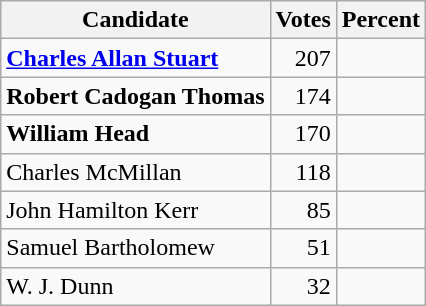<table class="wikitable">
<tr>
<th>Candidate</th>
<th>Votes</th>
<th>Percent</th>
</tr>
<tr>
<td style="font-weight:bold;"><a href='#'>Charles Allan Stuart</a></td>
<td style="text-align:right;">207</td>
<td></td>
</tr>
<tr>
<td style="font-weight:bold;">Robert Cadogan Thomas</td>
<td style="text-align:right;">174</td>
<td></td>
</tr>
<tr>
<td style="font-weight:bold;">William Head</td>
<td style="text-align:right;">170</td>
<td></td>
</tr>
<tr>
<td>Charles McMillan</td>
<td style="text-align:right;">118</td>
<td></td>
</tr>
<tr>
<td>John Hamilton Kerr</td>
<td style="text-align:right;">85</td>
<td></td>
</tr>
<tr>
<td>Samuel Bartholomew</td>
<td style="text-align:right;">51</td>
<td></td>
</tr>
<tr>
<td>W. J. Dunn</td>
<td style="text-align:right;">32</td>
<td></td>
</tr>
</table>
